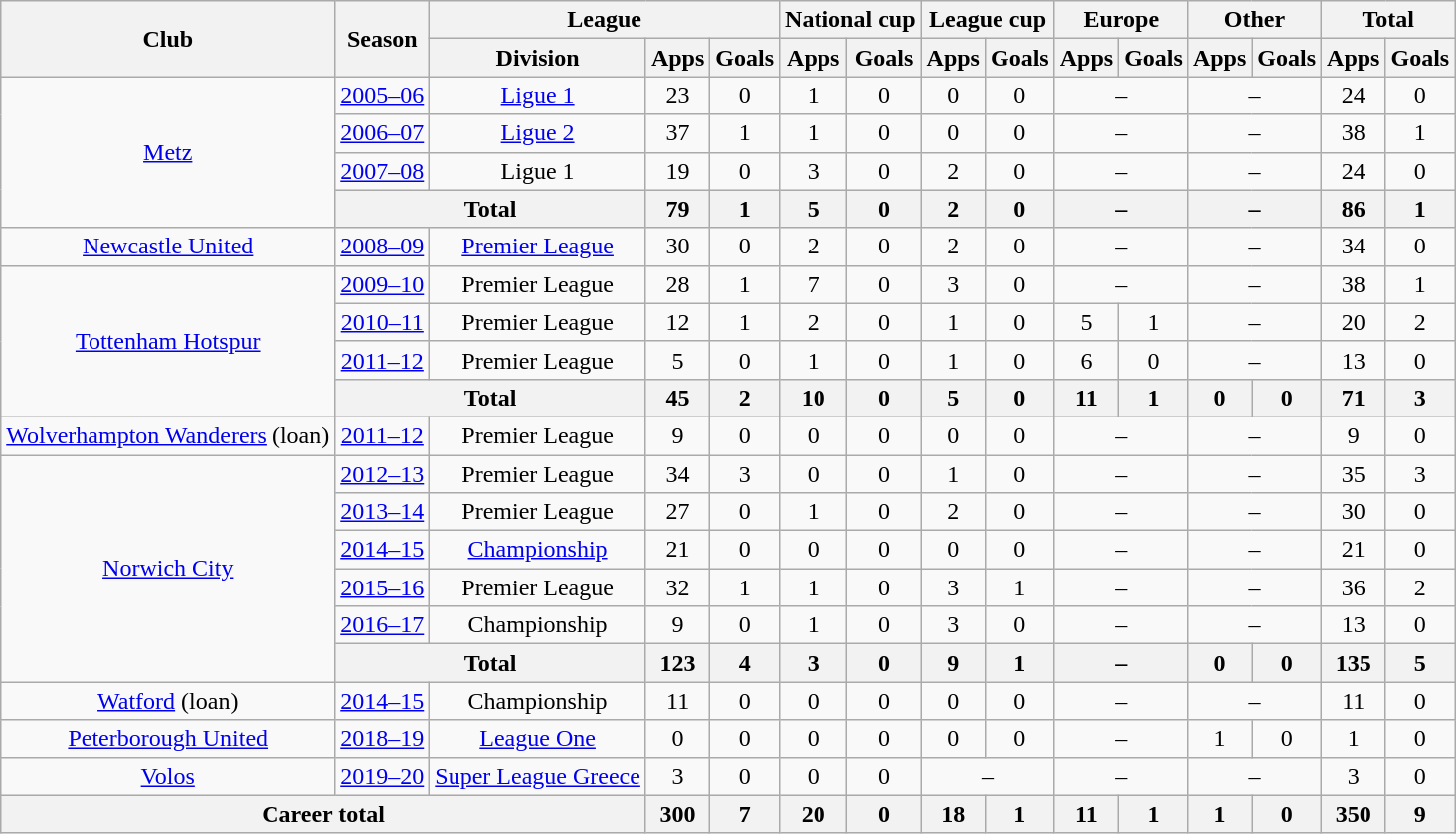<table class="wikitable" style="text-align:center">
<tr>
<th rowspan="2">Club</th>
<th rowspan="2">Season</th>
<th colspan="3">League</th>
<th colspan="2">National cup</th>
<th colspan="2">League cup</th>
<th colspan="2">Europe</th>
<th colspan="2">Other</th>
<th colspan="2">Total</th>
</tr>
<tr>
<th>Division</th>
<th>Apps</th>
<th>Goals</th>
<th>Apps</th>
<th>Goals</th>
<th>Apps</th>
<th>Goals</th>
<th>Apps</th>
<th>Goals</th>
<th>Apps</th>
<th>Goals</th>
<th>Apps</th>
<th>Goals</th>
</tr>
<tr>
<td rowspan="4"><a href='#'>Metz</a></td>
<td><a href='#'>2005–06</a></td>
<td><a href='#'>Ligue 1</a></td>
<td>23</td>
<td>0</td>
<td>1</td>
<td>0</td>
<td>0</td>
<td>0</td>
<td colspan="2">–</td>
<td colspan="2">–</td>
<td>24</td>
<td>0</td>
</tr>
<tr>
<td><a href='#'>2006–07</a></td>
<td><a href='#'>Ligue 2</a></td>
<td>37</td>
<td>1</td>
<td>1</td>
<td>0</td>
<td>0</td>
<td>0</td>
<td colspan="2">–</td>
<td colspan="2">–</td>
<td>38</td>
<td>1</td>
</tr>
<tr>
<td><a href='#'>2007–08</a></td>
<td>Ligue 1</td>
<td>19</td>
<td>0</td>
<td>3</td>
<td>0</td>
<td>2</td>
<td>0</td>
<td colspan="2">–</td>
<td colspan="2">–</td>
<td>24</td>
<td>0</td>
</tr>
<tr>
<th colspan="2">Total</th>
<th>79</th>
<th>1</th>
<th>5</th>
<th>0</th>
<th>2</th>
<th>0</th>
<th colspan="2">–</th>
<th colspan="2">–</th>
<th>86</th>
<th>1</th>
</tr>
<tr>
<td><a href='#'>Newcastle United</a></td>
<td><a href='#'>2008–09</a></td>
<td><a href='#'>Premier League</a></td>
<td>30</td>
<td>0</td>
<td>2</td>
<td>0</td>
<td>2</td>
<td>0</td>
<td colspan="2">–</td>
<td colspan="2">–</td>
<td>34</td>
<td>0</td>
</tr>
<tr>
<td rowspan="4"><a href='#'>Tottenham Hotspur</a></td>
<td><a href='#'>2009–10</a></td>
<td>Premier League</td>
<td>28</td>
<td>1</td>
<td>7</td>
<td>0</td>
<td>3</td>
<td>0</td>
<td colspan="2">–</td>
<td colspan="2">–</td>
<td>38</td>
<td>1</td>
</tr>
<tr>
<td><a href='#'>2010–11</a></td>
<td>Premier League</td>
<td>12</td>
<td>1</td>
<td>2</td>
<td>0</td>
<td>1</td>
<td>0</td>
<td>5</td>
<td>1</td>
<td colspan="2">–</td>
<td>20</td>
<td>2</td>
</tr>
<tr>
<td><a href='#'>2011–12</a></td>
<td>Premier League</td>
<td>5</td>
<td>0</td>
<td>1</td>
<td>0</td>
<td>1</td>
<td>0</td>
<td>6</td>
<td>0</td>
<td colspan="2">–</td>
<td>13</td>
<td>0</td>
</tr>
<tr>
<th colspan="2">Total</th>
<th>45</th>
<th>2</th>
<th>10</th>
<th>0</th>
<th>5</th>
<th>0</th>
<th>11</th>
<th>1</th>
<th>0</th>
<th>0</th>
<th>71</th>
<th>3</th>
</tr>
<tr>
<td><a href='#'>Wolverhampton Wanderers</a> (loan)</td>
<td><a href='#'>2011–12</a></td>
<td>Premier League</td>
<td>9</td>
<td>0</td>
<td>0</td>
<td>0</td>
<td>0</td>
<td>0</td>
<td colspan="2">–</td>
<td colspan="2">–</td>
<td>9</td>
<td>0</td>
</tr>
<tr>
<td rowspan="6"><a href='#'>Norwich City</a></td>
<td><a href='#'>2012–13</a></td>
<td>Premier League</td>
<td>34</td>
<td>3</td>
<td>0</td>
<td>0</td>
<td>1</td>
<td>0</td>
<td colspan="2">–</td>
<td colspan="2">–</td>
<td>35</td>
<td>3</td>
</tr>
<tr>
<td><a href='#'>2013–14</a></td>
<td>Premier League</td>
<td>27</td>
<td>0</td>
<td>1</td>
<td>0</td>
<td>2</td>
<td>0</td>
<td colspan="2">–</td>
<td colspan="2">–</td>
<td>30</td>
<td>0</td>
</tr>
<tr>
<td><a href='#'>2014–15</a></td>
<td><a href='#'>Championship</a></td>
<td>21</td>
<td>0</td>
<td>0</td>
<td>0</td>
<td>0</td>
<td>0</td>
<td colspan="2">–</td>
<td colspan="2">–</td>
<td>21</td>
<td>0</td>
</tr>
<tr>
<td><a href='#'>2015–16</a></td>
<td>Premier League</td>
<td>32</td>
<td>1</td>
<td>1</td>
<td>0</td>
<td>3</td>
<td>1</td>
<td colspan="2">–</td>
<td colspan="2">–</td>
<td>36</td>
<td>2</td>
</tr>
<tr>
<td><a href='#'>2016–17</a></td>
<td>Championship</td>
<td>9</td>
<td>0</td>
<td>1</td>
<td>0</td>
<td>3</td>
<td>0</td>
<td colspan="2">–</td>
<td colspan="2">–</td>
<td>13</td>
<td>0</td>
</tr>
<tr>
<th colspan="2">Total</th>
<th>123</th>
<th>4</th>
<th>3</th>
<th>0</th>
<th>9</th>
<th>1</th>
<th colspan="2">–</th>
<th>0</th>
<th>0</th>
<th>135</th>
<th>5</th>
</tr>
<tr>
<td><a href='#'>Watford</a> (loan)</td>
<td><a href='#'>2014–15</a></td>
<td>Championship</td>
<td>11</td>
<td>0</td>
<td>0</td>
<td>0</td>
<td>0</td>
<td>0</td>
<td colspan="2">–</td>
<td colspan="2">–</td>
<td>11</td>
<td>0</td>
</tr>
<tr>
<td><a href='#'>Peterborough United</a></td>
<td><a href='#'>2018–19</a></td>
<td><a href='#'>League One</a></td>
<td>0</td>
<td>0</td>
<td>0</td>
<td>0</td>
<td>0</td>
<td>0</td>
<td colspan="2">–</td>
<td>1</td>
<td>0</td>
<td>1</td>
<td>0</td>
</tr>
<tr>
<td><a href='#'>Volos</a></td>
<td><a href='#'>2019–20</a></td>
<td><a href='#'>Super League Greece</a></td>
<td>3</td>
<td>0</td>
<td>0</td>
<td>0</td>
<td colspan="2">–</td>
<td colspan="2">–</td>
<td colspan="2">–</td>
<td>3</td>
<td>0</td>
</tr>
<tr>
<th colspan="3">Career total</th>
<th>300</th>
<th>7</th>
<th>20</th>
<th>0</th>
<th>18</th>
<th>1</th>
<th>11</th>
<th>1</th>
<th>1</th>
<th>0</th>
<th>350</th>
<th>9</th>
</tr>
</table>
